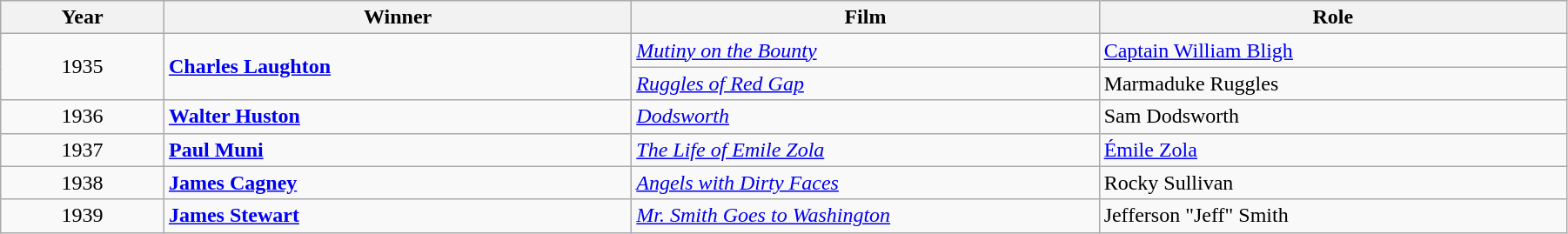<table class="wikitable" width="95%" cellpadding="5">
<tr>
<th width="100"><strong>Year</strong></th>
<th width="300"><strong>Winner</strong></th>
<th width="300"><strong>Film</strong></th>
<th width="300"><strong>Role</strong></th>
</tr>
<tr>
<td rowspan="2" style="text-align:center;">1935</td>
<td rowspan="2"><strong><a href='#'>Charles Laughton</a></strong></td>
<td><em><a href='#'>Mutiny on the Bounty</a></em></td>
<td><a href='#'>Captain William Bligh</a></td>
</tr>
<tr>
<td><em><a href='#'>Ruggles of Red Gap</a></em></td>
<td>Marmaduke Ruggles</td>
</tr>
<tr>
<td style="text-align:center;">1936</td>
<td><strong><a href='#'>Walter Huston</a></strong></td>
<td><em><a href='#'>Dodsworth</a></em></td>
<td>Sam Dodsworth</td>
</tr>
<tr>
<td style="text-align:center;">1937</td>
<td><strong><a href='#'>Paul Muni</a></strong></td>
<td><em><a href='#'>The Life of Emile Zola</a></em></td>
<td><a href='#'>Émile Zola</a></td>
</tr>
<tr>
<td style="text-align:center;">1938</td>
<td><strong><a href='#'>James Cagney</a></strong></td>
<td><em><a href='#'>Angels with Dirty Faces</a></em></td>
<td>Rocky Sullivan</td>
</tr>
<tr>
<td style="text-align:center;">1939</td>
<td><strong><a href='#'>James Stewart</a></strong></td>
<td><em><a href='#'>Mr. Smith Goes to Washington</a></em></td>
<td>Jefferson "Jeff" Smith</td>
</tr>
</table>
